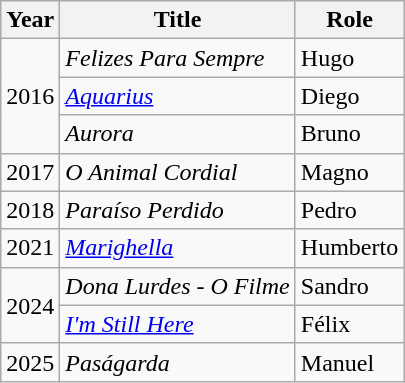<table class="wikitable">
<tr>
<th>Year</th>
<th>Title</th>
<th>Role</th>
</tr>
<tr>
<td rowspan="3">2016</td>
<td><em>Felizes Para Sempre</em></td>
<td>Hugo</td>
</tr>
<tr>
<td><em><a href='#'>Aquarius</a></em></td>
<td>Diego</td>
</tr>
<tr>
<td><em>Aurora</em></td>
<td>Bruno</td>
</tr>
<tr>
<td>2017</td>
<td><em>O Animal Cordial</em></td>
<td>Magno</td>
</tr>
<tr>
<td>2018</td>
<td><em>Paraíso Perdido</em></td>
<td>Pedro</td>
</tr>
<tr>
<td>2021</td>
<td><em><a href='#'>Marighella</a></em></td>
<td>Humberto</td>
</tr>
<tr>
<td rowspan="2">2024</td>
<td><em>Dona Lurdes - O Filme</em></td>
<td>Sandro</td>
</tr>
<tr>
<td><a href='#'><em>I'm Still Here</em></a></td>
<td>Félix</td>
</tr>
<tr>
<td>2025</td>
<td><em>Paságarda</em></td>
<td>Manuel</td>
</tr>
</table>
